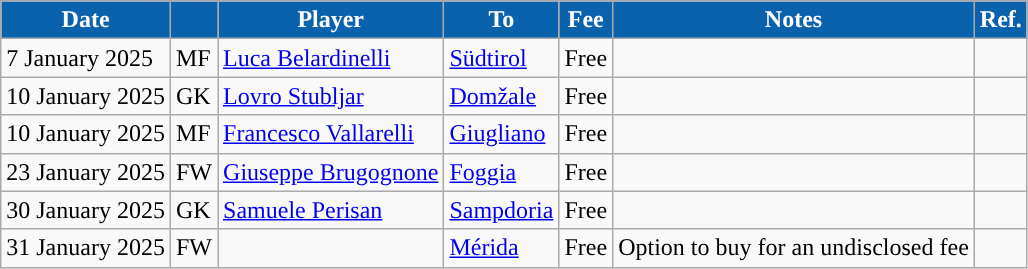<table class="wikitable">
<tr>
<th style="background:#0962AB;color:white">Date</th>
<th style="background:#0962AB;color:white"></th>
<th style="background:#0962AB;color:white">Player</th>
<th style="background:#0962AB;color:white">To</th>
<th style="background:#0962AB;color:white">Fee</th>
<th style="background:#0962AB;color:white">Notes</th>
<th style="background:#0962AB;color:white">Ref.</th>
</tr>
<tr>
<td>7 January 2025</td>
<td>MF</td>
<td> <a href='#'>Luca Belardinelli</a></td>
<td> <a href='#'>Südtirol</a></td>
<td>Free</td>
<td></td>
<td></td>
</tr>
<tr>
<td>10 January 2025</td>
<td>GK</td>
<td> <a href='#'>Lovro Stubljar</a></td>
<td> <a href='#'>Domžale</a></td>
<td>Free</td>
<td></td>
<td></td>
</tr>
<tr>
<td>10 January 2025</td>
<td>MF</td>
<td> <a href='#'>Francesco Vallarelli</a></td>
<td> <a href='#'>Giugliano</a></td>
<td>Free</td>
<td></td>
<td></td>
</tr>
<tr>
<td>23 January 2025</td>
<td>FW</td>
<td> <a href='#'>Giuseppe Brugognone</a></td>
<td> <a href='#'>Foggia</a></td>
<td>Free</td>
<td></td>
<td></td>
</tr>
<tr>
<td>30 January 2025</td>
<td>GK</td>
<td> <a href='#'>Samuele Perisan</a></td>
<td> <a href='#'>Sampdoria</a></td>
<td>Free</td>
<td></td>
<td></td>
</tr>
<tr>
<td>31 January 2025</td>
<td>FW</td>
<td> </td>
<td> <a href='#'>Mérida</a></td>
<td>Free</td>
<td>Option to buy for an undisclosed fee</td>
<td></td>
</tr>
</table>
